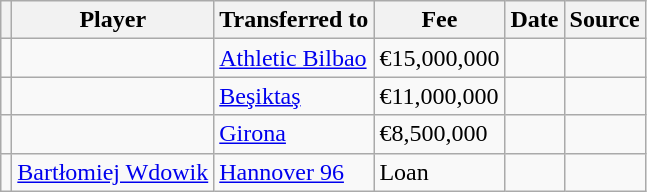<table class="wikitable plainrowheaders sortable">
<tr>
<th></th>
<th scope="col">Player</th>
<th>Transferred to</th>
<th style="width: 65px;">Fee</th>
<th scope="col">Date</th>
<th scope="col">Source</th>
</tr>
<tr>
<td align="center"></td>
<td></td>
<td> <a href='#'>Athletic Bilbao</a></td>
<td>€15,000,000</td>
<td></td>
<td></td>
</tr>
<tr>
<td align="center"></td>
<td></td>
<td> <a href='#'>Beşiktaş</a></td>
<td>€11,000,000</td>
<td></td>
<td></td>
</tr>
<tr>
<td align="center"></td>
<td></td>
<td> <a href='#'>Girona</a></td>
<td>€8,500,000</td>
<td></td>
<td></td>
</tr>
<tr>
<td align="center"></td>
<td> <a href='#'>Bartłomiej Wdowik</a></td>
<td> <a href='#'>Hannover 96</a></td>
<td>Loan</td>
<td></td>
<td></td>
</tr>
</table>
